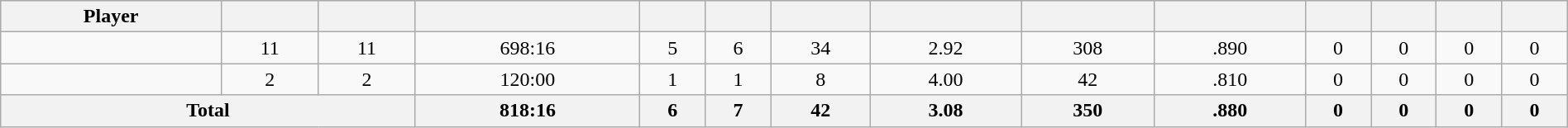<table class="wikitable sortable" style="width:100%;">
<tr style="text-align:center; background:#ddd;">
<th>Player</th>
<th></th>
<th></th>
<th></th>
<th></th>
<th></th>
<th></th>
<th></th>
<th></th>
<th></th>
<th></th>
<th></th>
<th></th>
<th></th>
</tr>
<tr align=center>
<td></td>
<td>11</td>
<td>11</td>
<td>698:16</td>
<td>5</td>
<td>6</td>
<td>34</td>
<td>2.92</td>
<td>308</td>
<td>.890</td>
<td>0</td>
<td>0</td>
<td>0</td>
<td>0</td>
</tr>
<tr align=center>
<td></td>
<td>2</td>
<td>2</td>
<td>120:00</td>
<td>1</td>
<td>1</td>
<td>8</td>
<td>4.00</td>
<td>42</td>
<td>.810</td>
<td>0</td>
<td>0</td>
<td>0</td>
<td>0</td>
</tr>
<tr class="sortbotom">
<th colspan=3>Total</th>
<th>818:16</th>
<th>6</th>
<th>7</th>
<th>42</th>
<th>3.08</th>
<th>350</th>
<th>.880</th>
<th>0</th>
<th>0</th>
<th>0</th>
<th>0</th>
</tr>
</table>
